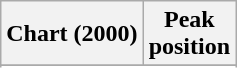<table class="wikitable sortable plainrowheaders">
<tr>
<th scope="col">Chart (2000)</th>
<th scope="col">Peak<br>position</th>
</tr>
<tr>
</tr>
<tr>
</tr>
<tr>
</tr>
<tr>
</tr>
<tr>
</tr>
</table>
